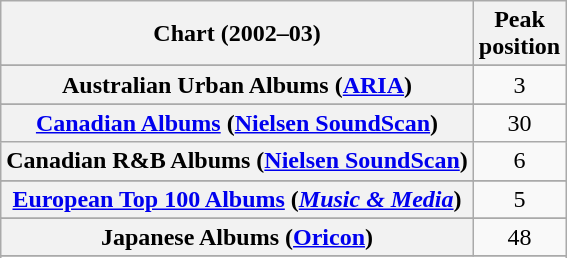<table class="wikitable sortable plainrowheaders">
<tr>
<th scope="col">Chart (2002–03)</th>
<th scope="col">Peak <br>position</th>
</tr>
<tr>
</tr>
<tr>
<th scope="row">Australian Urban Albums (<a href='#'>ARIA</a>)</th>
<td style="text-align:center;">3</td>
</tr>
<tr>
</tr>
<tr>
</tr>
<tr>
</tr>
<tr>
<th scope="row"><a href='#'>Canadian Albums</a> (<a href='#'>Nielsen SoundScan</a>)</th>
<td style="text-align:center;">30</td>
</tr>
<tr>
<th scope="row">Canadian R&B Albums (<a href='#'>Nielsen SoundScan</a>)</th>
<td style="text-align:center;">6</td>
</tr>
<tr>
</tr>
<tr>
</tr>
<tr>
<th scope="row"><a href='#'>European Top 100 Albums</a> (<em><a href='#'>Music & Media</a></em>)</th>
<td style="text-align:center;">5</td>
</tr>
<tr>
</tr>
<tr>
</tr>
<tr>
</tr>
<tr>
</tr>
<tr>
</tr>
<tr>
<th scope="row">Japanese Albums (<a href='#'>Oricon</a>)</th>
<td align="center">48</td>
</tr>
<tr>
</tr>
<tr>
</tr>
<tr>
</tr>
<tr>
</tr>
<tr>
</tr>
<tr>
</tr>
<tr>
</tr>
<tr>
</tr>
<tr>
</tr>
<tr>
</tr>
</table>
